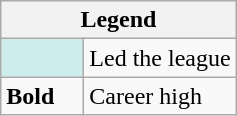<table class="wikitable mw-collapsible mw-collapsed">
<tr>
<th colspan="2">Legend</th>
</tr>
<tr>
<td style="background:#cfecec; width:3em;"></td>
<td>Led the league</td>
</tr>
<tr>
<td><strong>Bold</strong></td>
<td>Career high</td>
</tr>
</table>
